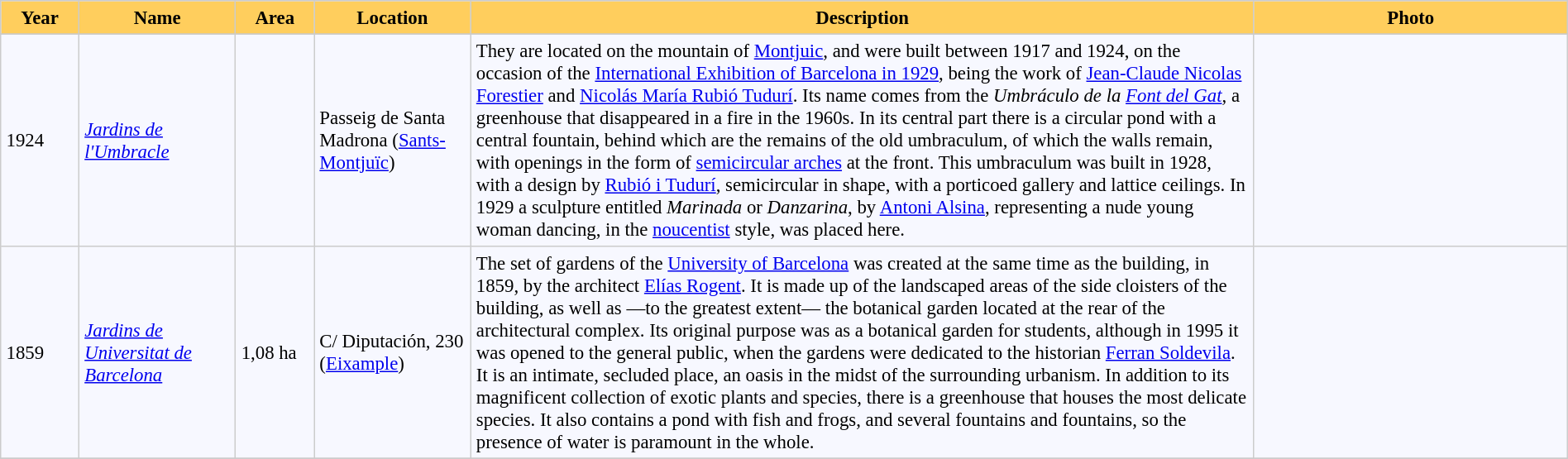<table bgcolor="#f7f8ff" cellpadding="4" cellspacing="0" border="1" style="font-size: 95%; border: #cccccc solid 1px; border-collapse: collapse;">
<tr>
<th width="5%" style="background:#ffce5d;">Year</th>
<th width="10%" style="background:#ffce5d;">Name</th>
<th width="5%" style="background:#ffce5d;">Area</th>
<th width="10%" style="background:#ffce5d;">Location</th>
<th width="50%" style="background:#ffce5d;">Description</th>
<th width="20%" style="background:#ffce5d;">Photo</th>
</tr>
<tr ---->
</tr>
<tr>
<td>1924</td>
<td><em><a href='#'>Jardins de l'Umbracle</a></em></td>
<td></td>
<td>Passeig de Santa Madrona (<a href='#'>Sants-Montjuïc</a>)</td>
<td>They are located on the mountain of <a href='#'>Montjuic</a>, and were built between 1917 and 1924, on the occasion of the <a href='#'>International Exhibition of Barcelona in 1929</a>, being the work of <a href='#'>Jean-Claude Nicolas Forestier</a> and <a href='#'>Nicolás María Rubió Tudurí</a>. Its name comes from the <em>Umbráculo de la <a href='#'>Font del Gat</a></em>, a greenhouse that disappeared in a fire in the 1960s. In its central part there is a circular pond with a central fountain, behind which are the remains of the old umbraculum, of which the walls remain, with openings in the form of <a href='#'>semicircular arches</a> at the front. This umbraculum was built in 1928, with a design by <a href='#'>Rubió i Tudurí</a>, semicircular in shape, with a porticoed gallery and lattice ceilings. In 1929 a sculpture entitled <em>Marinada</em> or <em>Danzarina</em>, by <a href='#'>Antoni Alsina</a>, representing a nude young woman dancing, in the <a href='#'>noucentist</a> style, was placed here.</td>
<td></td>
</tr>
<tr>
<td>1859</td>
<td><em><a href='#'>Jardins de Universitat de Barcelona</a></em></td>
<td>1,08 ha</td>
<td>C/ Diputación, 230 (<a href='#'>Eixample</a>)</td>
<td>The set of gardens of the <a href='#'>University of Barcelona</a> was created at the same time as the building, in 1859, by the architect <a href='#'>Elías Rogent</a>. It is made up of the landscaped areas of the side cloisters of the building, as well as —to the greatest extent— the botanical garden located at the rear of the architectural complex. Its original purpose was as a botanical garden for students, although in 1995 it was opened to the general public, when the gardens were dedicated to the historian <a href='#'>Ferran Soldevila</a>. It is an intimate, secluded place, an oasis in the midst of the surrounding urbanism. In addition to its magnificent collection of exotic plants and species, there is a greenhouse that houses the most delicate species. It also contains a pond with fish and frogs, and several fountains and fountains, so the presence of water is paramount in the whole.</td>
<td></td>
</tr>
<tr>
</tr>
</table>
